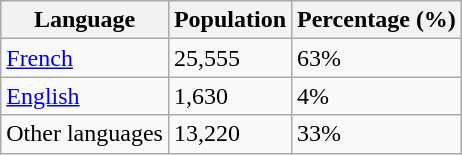<table class="wikitable">
<tr>
<th>Language</th>
<th>Population</th>
<th>Percentage (%)</th>
</tr>
<tr>
<td><a href='#'>French</a></td>
<td>25,555</td>
<td>63%</td>
</tr>
<tr>
<td><a href='#'>English</a></td>
<td>1,630</td>
<td>4%</td>
</tr>
<tr>
<td>Other languages</td>
<td>13,220</td>
<td>33%</td>
</tr>
</table>
